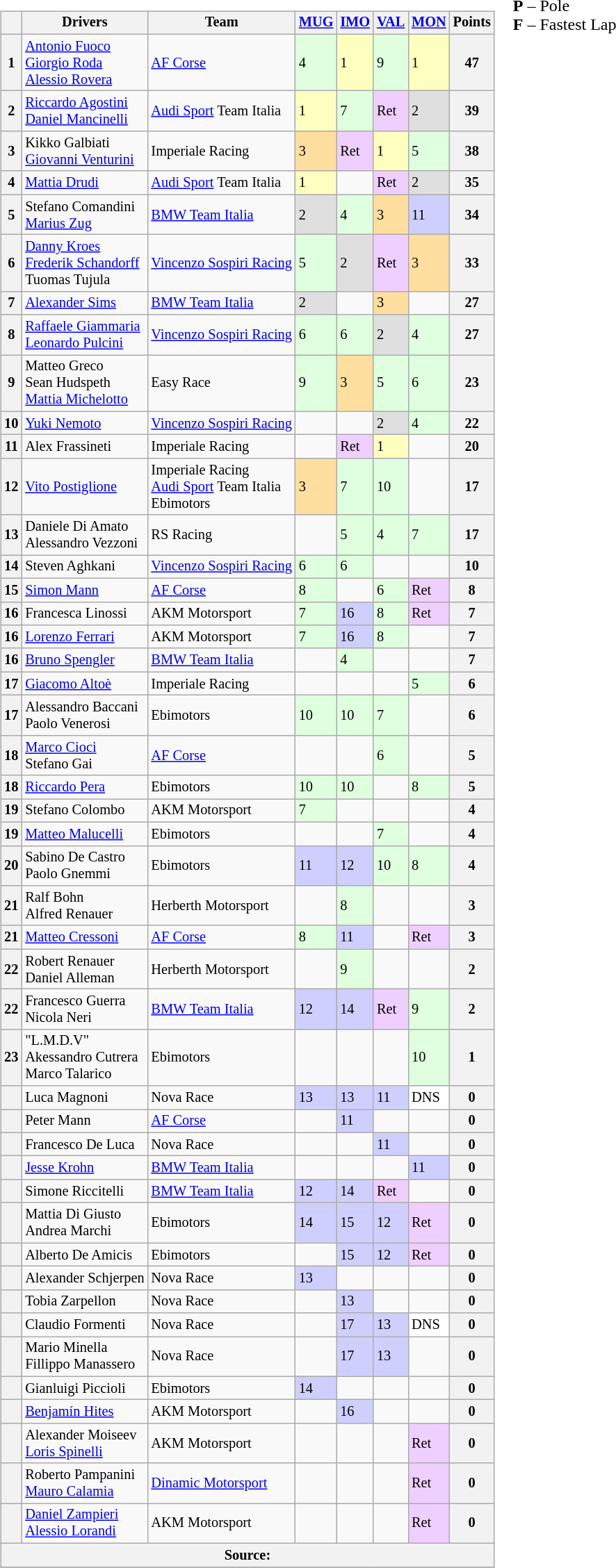<table>
<tr>
<td><br><table class="wikitable" style="font-size: 85%;">
<tr>
<th></th>
<th>Drivers</th>
<th>Team</th>
<th><a href='#'>MUG</a><br></th>
<th><a href='#'>IMO</a><br></th>
<th><a href='#'>VAL</a><br></th>
<th><a href='#'>MON</a><br></th>
<th>Points</th>
</tr>
<tr>
<th>1</th>
<td> <a href='#'>Antonio Fuoco</a><br> <a href='#'>Giorgio Roda</a><br> <a href='#'>Alessio Rovera</a></td>
<td> <a href='#'>AF Corse</a></td>
<td style="background:#dfffdf;">4</td>
<td style="background:#ffffbf;">1</td>
<td style="background:#dfffdf;">9</td>
<td style="background:#ffffbf;">1</td>
<th>47</th>
</tr>
<tr>
<th>2</th>
<td> <a href='#'>Riccardo Agostini</a><br> <a href='#'>Daniel Mancinelli</a></td>
<td> <a href='#'>Audi Sport</a> Team Italia</td>
<td style="background:#ffffbf;">1</td>
<td style="background:#dfffdf;">7</td>
<td style="background:#efcfff;">Ret</td>
<td style="background:#dfdfdf;">2</td>
<th>39</th>
</tr>
<tr>
<th>3</th>
<td> Kikko Galbiati<br> <a href='#'>Giovanni Venturini</a></td>
<td> Imperiale Racing</td>
<td style="background:#ffdf9f;">3</td>
<td style="background:#efcfff;">Ret</td>
<td style="background:#ffffbf;">1</td>
<td style="background:#dfffdf;">5</td>
<th>38</th>
</tr>
<tr>
<th>4</th>
<td> <a href='#'>Mattia Drudi</a></td>
<td> <a href='#'>Audi Sport</a> Team Italia</td>
<td style="background:#ffffbf;">1</td>
<td></td>
<td style="background:#efcfff;">Ret</td>
<td style="background:#dfdfdf;">2</td>
<th>35</th>
</tr>
<tr>
<th>5</th>
<td> Stefano Comandini<br> <a href='#'>Marius Zug</a></td>
<td> <a href='#'>BMW Team Italia</a></td>
<td style="background:#dfdfdf;">2</td>
<td style="background:#dfffdf;">4</td>
<td style="background:#ffdf9f;">3</td>
<td style="background:#cfcfff;">11</td>
<th>34</th>
</tr>
<tr>
<th>6</th>
<td> <a href='#'>Danny Kroes</a><br> <a href='#'>Frederik Schandorff</a><br> Tuomas Tujula</td>
<td> <a href='#'>Vincenzo Sospiri Racing</a></td>
<td style="background:#dfffdf;">5</td>
<td style="background:#dfdfdf;">2</td>
<td style="background:#efcfff;">Ret</td>
<td style="background:#ffdf9f;">3</td>
<th>33</th>
</tr>
<tr>
<th>7</th>
<td> <a href='#'>Alexander Sims</a></td>
<td> <a href='#'>BMW Team Italia</a></td>
<td style="background:#dfdfdf;">2</td>
<td></td>
<td style="background:#ffdf9f;">3</td>
<td></td>
<th>27</th>
</tr>
<tr>
<th>8</th>
<td> <a href='#'>Raffaele Giammaria</a><br> <a href='#'>Leonardo Pulcini</a></td>
<td> <a href='#'>Vincenzo Sospiri Racing</a></td>
<td style="background:#dfffdf;">6</td>
<td style="background:#dfffdf;">6</td>
<td style="background:#dfdfdf;">2</td>
<td style="background:#dfffdf;">4</td>
<th>27</th>
</tr>
<tr>
<th>9</th>
<td> Matteo Greco<br> Sean Hudspeth<br> <a href='#'>Mattia Michelotto</a></td>
<td> Easy Race</td>
<td style="background:#dfffdf;">9</td>
<td style="background:#ffdf9f;">3</td>
<td style="background:#dfffdf;">5</td>
<td style="background:#dfffdf;">6</td>
<th>23</th>
</tr>
<tr>
<th>10</th>
<td> <a href='#'>Yuki Nemoto</a></td>
<td> <a href='#'>Vincenzo Sospiri Racing</a></td>
<td></td>
<td></td>
<td style="background:#dfdfdf;">2</td>
<td style="background:#dfffdf;">4</td>
<th>22</th>
</tr>
<tr>
<th>11</th>
<td> Alex Frassineti</td>
<td> Imperiale Racing</td>
<td></td>
<td style="background:#efcfff;">Ret</td>
<td style="background:#ffffbf;">1</td>
<td></td>
<th>20</th>
</tr>
<tr>
<th>12</th>
<td> <a href='#'>Vito Postiglione</a></td>
<td> Imperiale Racing<br>  <a href='#'>Audi Sport</a> Team Italia<br>  Ebimotors</td>
<td style="background:#ffdf9f;">3</td>
<td style="background:#dfffdf;">7</td>
<td style="background:#dfffdf;">10</td>
<td></td>
<th>17</th>
</tr>
<tr>
<th>13</th>
<td> Daniele Di Amato<br> Alessandro Vezzoni</td>
<td> RS Racing</td>
<td></td>
<td style="background:#dfffdf;">5</td>
<td style="background:#dfffdf;">4</td>
<td style="background:#dfffdf;">7</td>
<th>17</th>
</tr>
<tr>
<th>14</th>
<td> Steven Aghkani</td>
<td> <a href='#'>Vincenzo Sospiri Racing</a></td>
<td style="background:#dfffdf;">6</td>
<td style="background:#dfffdf;">6</td>
<td></td>
<td></td>
<th>10</th>
</tr>
<tr>
<th>15</th>
<td> <a href='#'>Simon Mann</a></td>
<td> <a href='#'>AF Corse</a></td>
<td style="background:#dfffdf;">8</td>
<td></td>
<td style="background:#dfffdf;">6</td>
<td style="background:#efcfff;">Ret</td>
<th>8</th>
</tr>
<tr>
<th>16</th>
<td> Francesca Linossi</td>
<td> AKM Motorsport</td>
<td style="background:#dfffdf;">7</td>
<td style="background:#cfcfff;">16</td>
<td style="background:#dfffdf;">8</td>
<td style="background:#efcfff;">Ret</td>
<th>7</th>
</tr>
<tr>
<th>16</th>
<td> <a href='#'>Lorenzo Ferrari</a></td>
<td> AKM Motorsport</td>
<td style="background:#dfffdf;">7</td>
<td style="background:#cfcfff;">16</td>
<td style="background:#dfffdf;">8</td>
<td></td>
<th>7</th>
</tr>
<tr>
<th>16</th>
<td> <a href='#'>Bruno Spengler</a></td>
<td> <a href='#'>BMW Team Italia</a></td>
<td></td>
<td style="background:#dfffdf;">4</td>
<td></td>
<td></td>
<th>7</th>
</tr>
<tr>
<th>17</th>
<td> <a href='#'>Giacomo Altoè</a></td>
<td> Imperiale Racing</td>
<td></td>
<td></td>
<td></td>
<td style="background:#dfffdf;">5</td>
<th>6</th>
</tr>
<tr>
<th>17</th>
<td> Alessandro Baccani<br> Paolo Venerosi</td>
<td> Ebimotors</td>
<td style="background:#dfffdf;">10</td>
<td style="background:#dfffdf;">10</td>
<td style="background:#dfffdf;">7</td>
<td></td>
<th>6</th>
</tr>
<tr>
<th>18</th>
<td> <a href='#'>Marco Cioci</a><br> Stefano Gai</td>
<td> <a href='#'>AF Corse</a></td>
<td></td>
<td></td>
<td style="background:#dfffdf;">6</td>
<td></td>
<th>5</th>
</tr>
<tr>
<th>18</th>
<td> <a href='#'>Riccardo Pera</a></td>
<td> Ebimotors</td>
<td style="background:#dfffdf;">10</td>
<td style="background:#dfffdf;">10</td>
<td></td>
<td style="background:#dfffdf;">8</td>
<th>5</th>
</tr>
<tr>
<th>19</th>
<td> Stefano Colombo</td>
<td> AKM Motorsport</td>
<td style="background:#dfffdf;">7</td>
<td></td>
<td></td>
<td></td>
<th>4</th>
</tr>
<tr>
<th>19</th>
<td> <a href='#'>Matteo Malucelli</a></td>
<td> Ebimotors</td>
<td></td>
<td></td>
<td style="background:#dfffdf;">7</td>
<td></td>
<th>4</th>
</tr>
<tr>
<th>20</th>
<td> Sabino De Castro<br> Paolo Gnemmi</td>
<td> Ebimotors</td>
<td style="background:#cfcfff;">11</td>
<td style="background:#cfcfff;">12</td>
<td style="background:#dfffdf;">10</td>
<td style="background:#dfffdf;">8</td>
<th>4</th>
</tr>
<tr>
<th>21</th>
<td> Ralf Bohn<br> Alfred Renauer</td>
<td> Herberth Motorsport</td>
<td></td>
<td style="background:#dfffdf;">8</td>
<td></td>
<td></td>
<th>3</th>
</tr>
<tr>
<th>21</th>
<td> <a href='#'>Matteo Cressoni</a></td>
<td> <a href='#'>AF Corse</a></td>
<td style="background:#dfffdf;">8</td>
<td style="background:#cfcfff;">11</td>
<td></td>
<td style="background:#efcfff;">Ret</td>
<th>3</th>
</tr>
<tr>
<th>22</th>
<td> Robert Renauer<br> Daniel Alleman</td>
<td> Herberth Motorsport</td>
<td></td>
<td style="background:#dfffdf;">9</td>
<td></td>
<td></td>
<th>2</th>
</tr>
<tr>
<th>22</th>
<td> Francesco Guerra<br> Nicola Neri</td>
<td> <a href='#'>BMW Team Italia</a></td>
<td style="background:#cfcfff;">12</td>
<td style="background:#cfcfff;">14</td>
<td style="background:#efcfff;">Ret</td>
<td style="background:#dfffdf;">9</td>
<th>2</th>
</tr>
<tr>
<th>23</th>
<td> "L.M.D.V"<br> Akessandro Cutrera<br> Marco Talarico</td>
<td> Ebimotors</td>
<td></td>
<td></td>
<td></td>
<td style="background:#dfffdf;">10</td>
<th>1</th>
</tr>
<tr>
<th></th>
<td> Luca Magnoni</td>
<td> Nova Race</td>
<td style="background:#cfcfff;">13</td>
<td style="background:#cfcfff;">13</td>
<td style="background:#cfcfff;">11</td>
<td style="background:#ffffff;">DNS</td>
<th>0</th>
</tr>
<tr>
<th></th>
<td> Peter Mann</td>
<td> <a href='#'>AF Corse</a></td>
<td></td>
<td style="background:#cfcfff;">11</td>
<td></td>
<td></td>
<th>0</th>
</tr>
<tr>
<th></th>
<td> Francesco De Luca</td>
<td> Nova Race</td>
<td></td>
<td></td>
<td style="background:#cfcfff;">11</td>
<td></td>
<th>0</th>
</tr>
<tr>
<th></th>
<td> <a href='#'>Jesse Krohn</a></td>
<td> <a href='#'>BMW Team Italia</a></td>
<td></td>
<td></td>
<td></td>
<td style="background:#cfcfff;">11</td>
<th>0</th>
</tr>
<tr>
<th></th>
<td> Simone Riccitelli</td>
<td> <a href='#'>BMW Team Italia</a></td>
<td style="background:#cfcfff;">12</td>
<td style="background:#cfcfff;">14</td>
<td style="background:#efcfff;">Ret</td>
<td></td>
<th>0</th>
</tr>
<tr>
<th></th>
<td> Mattia Di Giusto<br> Andrea Marchi</td>
<td> Ebimotors</td>
<td style="background:#cfcfff;">14</td>
<td style="background:#cfcfff;">15</td>
<td style="background:#cfcfff;">12</td>
<td style="background:#efcfff;">Ret</td>
<th>0</th>
</tr>
<tr>
<th></th>
<td> Alberto De Amicis</td>
<td> Ebimotors</td>
<td></td>
<td style="background:#cfcfff;">15</td>
<td style="background:#cfcfff;">12</td>
<td style="background:#efcfff;">Ret</td>
<th>0</th>
</tr>
<tr>
<th></th>
<td> Alexander Schjerpen</td>
<td> Nova Race</td>
<td style="background:#cfcfff;">13</td>
<td></td>
<td></td>
<td></td>
<th>0</th>
</tr>
<tr>
<th></th>
<td> Tobia Zarpellon</td>
<td> Nova Race</td>
<td></td>
<td style="background:#cfcfff;">13</td>
<td></td>
<td></td>
<th>0</th>
</tr>
<tr>
<th></th>
<td> Claudio Formenti</td>
<td> Nova Race</td>
<td></td>
<td style="background:#cfcfff;">17</td>
<td style="background:#cfcfff;">13</td>
<td style="background:#ffffff;">DNS</td>
<th>0</th>
</tr>
<tr>
<th></th>
<td> Mario Minella<br> Fillippo Manassero</td>
<td> Nova Race</td>
<td></td>
<td style="background:#cfcfff;">17</td>
<td style="background:#cfcfff;">13</td>
<td></td>
<th>0</th>
</tr>
<tr>
<th></th>
<td> Gianluigi Piccioli</td>
<td> Ebimotors</td>
<td style="background:#cfcfff;">14</td>
<td></td>
<td></td>
<td></td>
<th>0</th>
</tr>
<tr>
<th></th>
<td> <a href='#'>Benjamín Hites</a></td>
<td> AKM Motorsport</td>
<td></td>
<td style="background:#cfcfff;">16</td>
<td></td>
<td></td>
<th>0</th>
</tr>
<tr>
<th></th>
<td> Alexander Moiseev<br> <a href='#'>Loris Spinelli</a></td>
<td> AKM Motorsport</td>
<td></td>
<td></td>
<td></td>
<td style="background:#efcfff;">Ret</td>
<th>0</th>
</tr>
<tr>
<th></th>
<td> Roberto Pampanini<br> <a href='#'>Mauro Calamia</a></td>
<td> <a href='#'>Dinamic Motorsport</a></td>
<td></td>
<td></td>
<td></td>
<td style="background:#efcfff;">Ret</td>
<th>0</th>
</tr>
<tr>
<th></th>
<td> <a href='#'>Daniel Zampieri</a><br> <a href='#'>Alessio Lorandi</a></td>
<td> AKM Motorsport</td>
<td></td>
<td></td>
<td></td>
<td style="background:#efcfff;">Ret</td>
<th>0</th>
</tr>
<tr>
<th colspan=8>Source:</th>
</tr>
<tr>
</tr>
</table>
</td>
<td valign="top"><br>
<span><strong>P</strong> – Pole<br>
<strong>F</strong> – Fastest Lap</span></td>
</tr>
</table>
